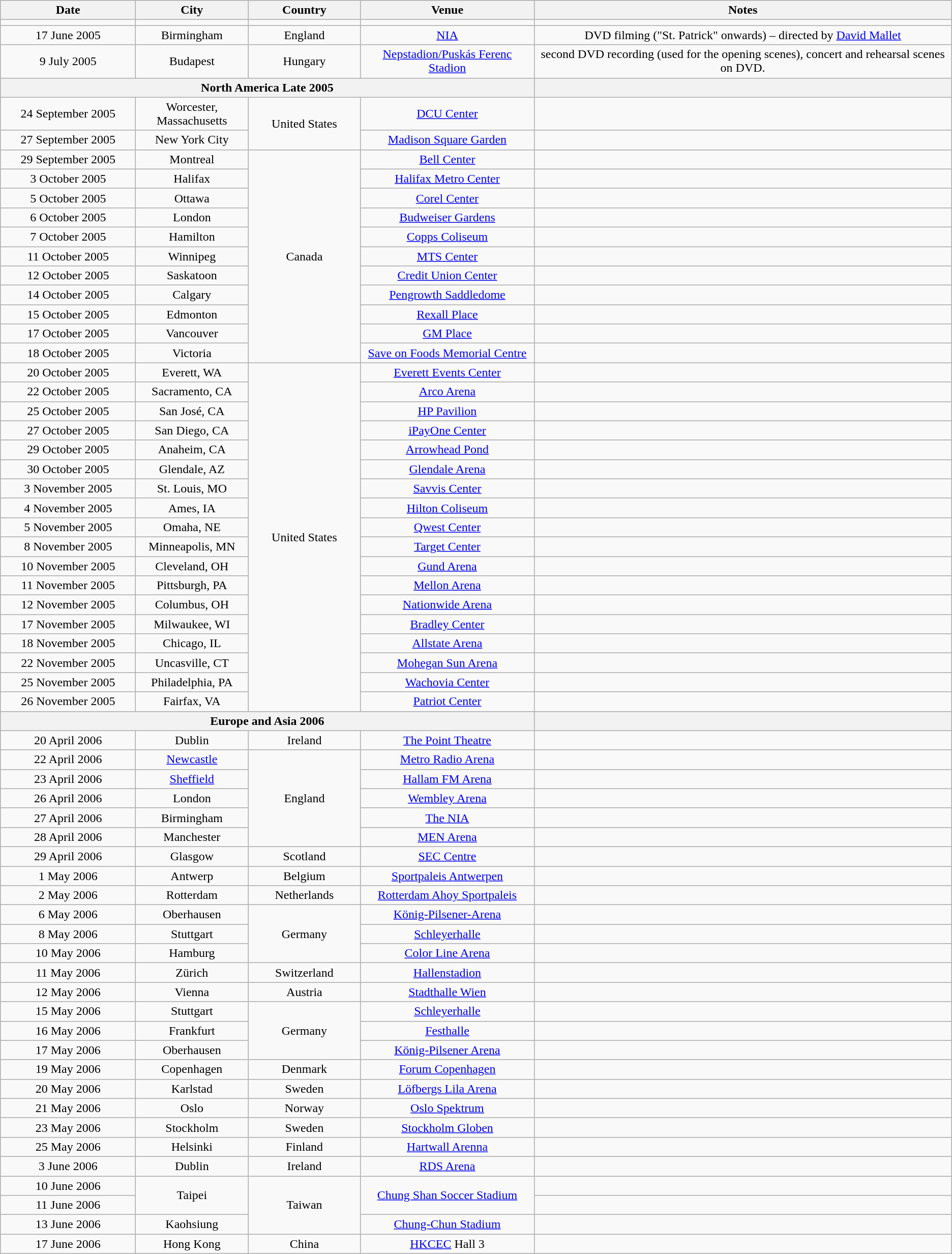<table class="wikitable" style="text-align:center;">
<tr>
<th width="170" rowspan="2">Date</th>
<th width="140" rowspan="2">City</th>
<th width="140" rowspan="2">Country</th>
<th width="220" rowspan="2">Venue</th>
<th rowspan="2">Notes</th>
</tr>
<tr>
</tr>
<tr>
<td></td>
<td></td>
<td></td>
<td></td>
<td></td>
</tr>
<tr>
<td>17 June 2005</td>
<td>Birmingham</td>
<td>England</td>
<td><a href='#'>NIA</a></td>
<td>DVD filming ("St. Patrick" onwards) – directed by <a href='#'>David Mallet</a></td>
</tr>
<tr>
<td>9 July 2005</td>
<td>Budapest</td>
<td>Hungary</td>
<td><a href='#'>Nepstadion/Puskás Ferenc Stadion</a></td>
<td>second DVD recording (used for the opening scenes), concert and rehearsal scenes on DVD.</td>
</tr>
<tr>
<th colspan="4">North America Late 2005</th>
<th></th>
</tr>
<tr>
<td>24 September 2005</td>
<td>Worcester, Massachusetts</td>
<td rowspan="2">United States</td>
<td><a href='#'>DCU Center</a></td>
<td></td>
</tr>
<tr>
<td>27 September 2005</td>
<td>New York City</td>
<td><a href='#'>Madison Square Garden</a></td>
<td></td>
</tr>
<tr>
<td>29 September 2005</td>
<td>Montreal</td>
<td rowspan="11">Canada</td>
<td><a href='#'>Bell Center</a></td>
<td></td>
</tr>
<tr>
<td>3 October 2005</td>
<td>Halifax</td>
<td><a href='#'>Halifax Metro Center</a></td>
<td></td>
</tr>
<tr>
<td>5 October 2005</td>
<td>Ottawa</td>
<td><a href='#'>Corel Center</a></td>
<td></td>
</tr>
<tr>
<td>6 October 2005</td>
<td>London</td>
<td><a href='#'>Budweiser Gardens</a></td>
<td></td>
</tr>
<tr>
<td>7 October 2005</td>
<td>Hamilton</td>
<td><a href='#'>Copps Coliseum</a></td>
<td></td>
</tr>
<tr>
<td>11 October 2005</td>
<td>Winnipeg</td>
<td><a href='#'>MTS Center</a></td>
<td></td>
</tr>
<tr>
<td>12 October 2005</td>
<td>Saskatoon</td>
<td><a href='#'>Credit Union Center</a></td>
<td></td>
</tr>
<tr>
<td>14 October 2005</td>
<td>Calgary</td>
<td><a href='#'>Pengrowth Saddledome</a></td>
<td></td>
</tr>
<tr>
<td>15 October 2005</td>
<td>Edmonton</td>
<td><a href='#'>Rexall Place</a></td>
<td></td>
</tr>
<tr>
<td>17 October 2005</td>
<td>Vancouver</td>
<td><a href='#'>GM Place</a></td>
<td></td>
</tr>
<tr>
<td>18 October 2005</td>
<td>Victoria</td>
<td><a href='#'>Save on Foods Memorial Centre</a></td>
<td></td>
</tr>
<tr>
<td>20 October 2005</td>
<td>Everett, WA</td>
<td rowspan="18">United States</td>
<td><a href='#'>Everett Events Center</a></td>
<td></td>
</tr>
<tr>
<td>22 October 2005</td>
<td>Sacramento, CA</td>
<td><a href='#'>Arco Arena</a></td>
<td></td>
</tr>
<tr>
<td>25 October 2005</td>
<td>San José, CA</td>
<td><a href='#'>HP Pavilion</a></td>
<td></td>
</tr>
<tr>
<td>27 October 2005</td>
<td>San Diego, CA</td>
<td><a href='#'>iPayOne Center</a></td>
<td></td>
</tr>
<tr>
<td>29 October 2005</td>
<td>Anaheim, CA</td>
<td><a href='#'>Arrowhead Pond</a></td>
<td></td>
</tr>
<tr>
<td>30 October 2005</td>
<td>Glendale, AZ</td>
<td><a href='#'>Glendale Arena</a></td>
<td></td>
</tr>
<tr>
<td>3 November 2005</td>
<td>St. Louis, MO</td>
<td><a href='#'>Savvis Center</a></td>
<td></td>
</tr>
<tr>
<td>4 November 2005</td>
<td>Ames, IA</td>
<td><a href='#'>Hilton Coliseum</a></td>
<td></td>
</tr>
<tr>
<td>5 November 2005</td>
<td>Omaha, NE</td>
<td><a href='#'>Qwest Center</a></td>
<td></td>
</tr>
<tr>
<td>8 November 2005</td>
<td>Minneapolis, MN</td>
<td><a href='#'>Target Center</a></td>
<td></td>
</tr>
<tr>
<td>10 November 2005</td>
<td>Cleveland, OH</td>
<td><a href='#'>Gund Arena</a></td>
<td></td>
</tr>
<tr>
<td>11 November 2005</td>
<td>Pittsburgh, PA</td>
<td><a href='#'>Mellon Arena</a></td>
<td></td>
</tr>
<tr>
<td>12 November 2005</td>
<td>Columbus, OH</td>
<td><a href='#'>Nationwide Arena</a></td>
<td></td>
</tr>
<tr>
<td>17 November 2005</td>
<td>Milwaukee, WI</td>
<td><a href='#'>Bradley Center</a></td>
<td></td>
</tr>
<tr>
<td>18 November 2005</td>
<td>Chicago, IL</td>
<td><a href='#'>Allstate Arena</a></td>
<td></td>
</tr>
<tr>
<td>22 November 2005</td>
<td>Uncasville, CT</td>
<td><a href='#'>Mohegan Sun Arena</a></td>
<td></td>
</tr>
<tr>
<td>25 November 2005</td>
<td>Philadelphia, PA</td>
<td><a href='#'>Wachovia Center</a></td>
<td></td>
</tr>
<tr>
<td>26 November 2005</td>
<td>Fairfax, VA</td>
<td><a href='#'>Patriot Center</a></td>
<td></td>
</tr>
<tr>
<th colspan="4">Europe and Asia 2006</th>
<th></th>
</tr>
<tr>
<td>20 April 2006</td>
<td>Dublin</td>
<td>Ireland</td>
<td><a href='#'>The Point Theatre</a></td>
<td></td>
</tr>
<tr>
<td>22 April 2006</td>
<td><a href='#'>Newcastle</a></td>
<td rowspan="5">England</td>
<td><a href='#'>Metro Radio Arena</a></td>
<td></td>
</tr>
<tr>
<td>23 April 2006</td>
<td><a href='#'>Sheffield</a></td>
<td><a href='#'>Hallam FM Arena</a></td>
<td></td>
</tr>
<tr>
<td>26 April 2006</td>
<td>London</td>
<td><a href='#'>Wembley Arena</a></td>
<td></td>
</tr>
<tr>
<td>27 April 2006</td>
<td>Birmingham</td>
<td><a href='#'>The NIA</a></td>
<td></td>
</tr>
<tr>
<td>28 April 2006</td>
<td>Manchester</td>
<td><a href='#'>MEN Arena</a></td>
<td></td>
</tr>
<tr>
<td>29 April 2006</td>
<td>Glasgow</td>
<td>Scotland</td>
<td><a href='#'>SEC Centre</a></td>
<td></td>
</tr>
<tr>
<td>1 May 2006</td>
<td>Antwerp</td>
<td>Belgium</td>
<td><a href='#'>Sportpaleis Antwerpen</a></td>
<td></td>
</tr>
<tr>
<td>2 May 2006</td>
<td>Rotterdam</td>
<td>Netherlands</td>
<td><a href='#'>Rotterdam Ahoy Sportpaleis</a></td>
<td></td>
</tr>
<tr>
<td>6 May 2006</td>
<td>Oberhausen</td>
<td rowspan="3">Germany</td>
<td><a href='#'>König-Pilsener-Arena</a></td>
<td></td>
</tr>
<tr>
<td>8 May 2006</td>
<td>Stuttgart</td>
<td><a href='#'>Schleyerhalle</a></td>
<td></td>
</tr>
<tr>
<td>10 May 2006</td>
<td>Hamburg</td>
<td><a href='#'>Color Line Arena</a></td>
<td></td>
</tr>
<tr>
<td>11 May 2006</td>
<td>Zürich</td>
<td>Switzerland</td>
<td><a href='#'>Hallenstadion</a></td>
<td></td>
</tr>
<tr>
<td>12 May 2006</td>
<td>Vienna</td>
<td>Austria</td>
<td><a href='#'>Stadthalle Wien</a></td>
<td></td>
</tr>
<tr>
<td>15 May 2006</td>
<td>Stuttgart</td>
<td rowspan="3">Germany</td>
<td><a href='#'>Schleyerhalle</a></td>
<td></td>
</tr>
<tr>
<td>16 May 2006</td>
<td>Frankfurt</td>
<td><a href='#'>Festhalle</a></td>
<td></td>
</tr>
<tr>
<td>17 May 2006</td>
<td>Oberhausen</td>
<td><a href='#'>König-Pilsener Arena</a></td>
<td></td>
</tr>
<tr>
<td>19 May 2006</td>
<td>Copenhagen</td>
<td>Denmark</td>
<td><a href='#'>Forum Copenhagen</a></td>
<td></td>
</tr>
<tr>
<td>20 May 2006</td>
<td>Karlstad</td>
<td>Sweden</td>
<td><a href='#'>Löfbergs Lila Arena</a></td>
<td></td>
</tr>
<tr>
<td>21 May 2006</td>
<td>Oslo</td>
<td>Norway</td>
<td><a href='#'>Oslo Spektrum</a></td>
<td></td>
</tr>
<tr>
<td>23 May 2006</td>
<td>Stockholm</td>
<td>Sweden</td>
<td><a href='#'>Stockholm Globen</a></td>
<td></td>
</tr>
<tr>
<td>25 May 2006</td>
<td>Helsinki</td>
<td>Finland</td>
<td><a href='#'>Hartwall Arenna</a></td>
<td></td>
</tr>
<tr>
<td>3 June 2006</td>
<td>Dublin</td>
<td>Ireland</td>
<td><a href='#'>RDS Arena</a></td>
<td></td>
</tr>
<tr>
<td>10 June 2006</td>
<td rowspan="2">Taipei</td>
<td rowspan="3">Taiwan</td>
<td rowspan="2"><a href='#'>Chung Shan Soccer Stadium</a></td>
<td></td>
</tr>
<tr>
<td>11 June 2006</td>
<td></td>
</tr>
<tr>
<td>13 June 2006</td>
<td>Kaohsiung</td>
<td><a href='#'>Chung-Chun Stadium</a></td>
<td></td>
</tr>
<tr>
<td>17 June 2006</td>
<td>Hong Kong</td>
<td>China</td>
<td><a href='#'>HKCEC</a> Hall 3</td>
<td></td>
</tr>
</table>
